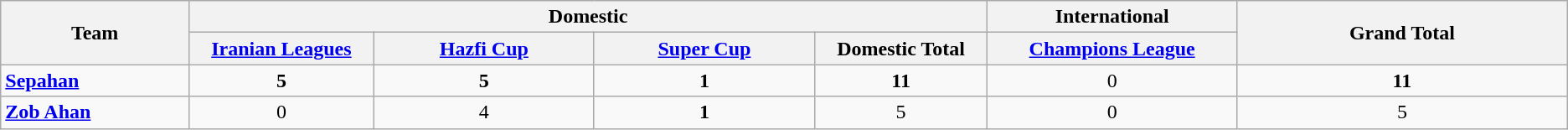<table class="wikitable sortable">
<tr>
<th rowspan=2 width=5% class="wikitable sortable">Team</th>
<th colspan="4" width="20%" class="unsortable">Domestic</th>
<th>International</th>
<th rowspan=2 width=9% class="sortable">Grand Total</th>
</tr>
<tr>
<th width=5% class="sortable"><a href='#'>Iranian Leagues</a></th>
<th width=6% class="sortable"><a href='#'>Hazfi Cup</a></th>
<th width=6% class="sortable"><a href='#'>Super Cup</a></th>
<th width=4% class="sortable">Domestic Total</th>
<th width=6% class="sortable"><a href='#'>Champions League</a></th>
</tr>
<tr>
<td><strong><a href='#'>Sepahan</a></strong></td>
<td align=center><strong>5</strong></td>
<td align="center"><strong>5</strong></td>
<td align="center"><strong>1</strong></td>
<td align="center"><strong>11</strong></td>
<td align="center">0</td>
<td align="center"><strong>11</strong></td>
</tr>
<tr>
<td><strong><a href='#'>Zob Ahan</a></strong></td>
<td align=center>0</td>
<td align="center">4</td>
<td align=center><strong>1</strong></td>
<td align="center">5</td>
<td align="center">0</td>
<td align="center">5</td>
</tr>
</table>
